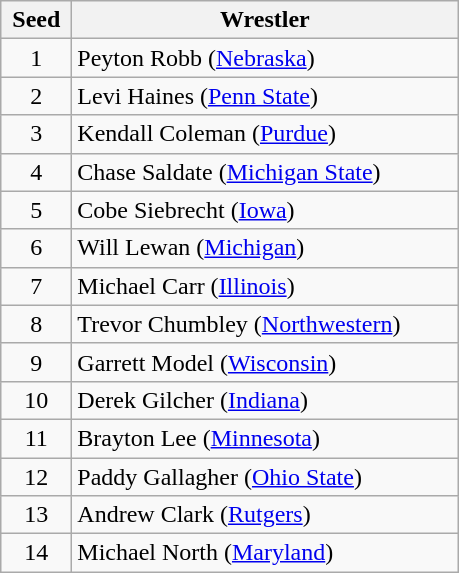<table class="wikitable" style="text-align: center;">
<tr>
<th width="40">Seed</th>
<th width="250">Wrestler</th>
</tr>
<tr>
<td>1</td>
<td align="left">Peyton Robb (<a href='#'>Nebraska</a>)</td>
</tr>
<tr>
<td>2</td>
<td align="left">Levi Haines (<a href='#'>Penn State</a>)</td>
</tr>
<tr>
<td>3</td>
<td align="left">Kendall Coleman (<a href='#'>Purdue</a>)</td>
</tr>
<tr>
<td>4</td>
<td align="left">Chase Saldate (<a href='#'>Michigan State</a>)</td>
</tr>
<tr>
<td>5</td>
<td align="left">Cobe Siebrecht (<a href='#'>Iowa</a>)</td>
</tr>
<tr>
<td>6</td>
<td align="left">Will Lewan (<a href='#'>Michigan</a>)</td>
</tr>
<tr>
<td>7</td>
<td align="left">Michael Carr (<a href='#'>Illinois</a>)</td>
</tr>
<tr>
<td>8</td>
<td align="left">Trevor Chumbley (<a href='#'>Northwestern</a>)</td>
</tr>
<tr>
<td>9</td>
<td align="left">Garrett Model (<a href='#'>Wisconsin</a>)</td>
</tr>
<tr>
<td>10</td>
<td align="left">Derek Gilcher (<a href='#'>Indiana</a>)</td>
</tr>
<tr>
<td>11</td>
<td align="left">Brayton Lee (<a href='#'>Minnesota</a>)</td>
</tr>
<tr>
<td>12</td>
<td align="left">Paddy Gallagher (<a href='#'>Ohio State</a>)</td>
</tr>
<tr>
<td>13</td>
<td align="left">Andrew Clark (<a href='#'>Rutgers</a>)</td>
</tr>
<tr>
<td>14</td>
<td align="left">Michael North (<a href='#'>Maryland</a>)</td>
</tr>
</table>
